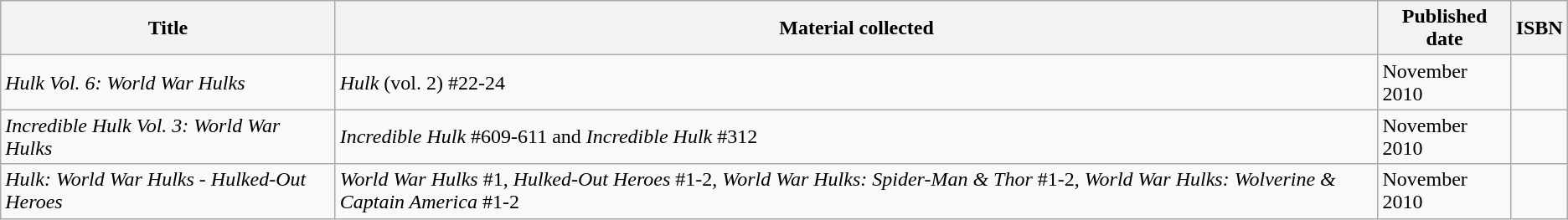<table class="wikitable">
<tr>
<th>Title</th>
<th>Material collected</th>
<th>Published date</th>
<th>ISBN</th>
</tr>
<tr>
<td><em>Hulk Vol. 6: World War Hulks</em></td>
<td><em>Hulk</em> (vol. 2) #22-24</td>
<td>November 2010</td>
<td></td>
</tr>
<tr>
<td><em>Incredible Hulk Vol. 3: World War Hulks</em></td>
<td><em>Incredible Hulk</em> #609-611 and <em>Incredible Hulk</em> #312</td>
<td>November 2010</td>
<td></td>
</tr>
<tr>
<td><em>Hulk: World War Hulks - Hulked-Out Heroes</em></td>
<td><em>World War Hulks</em> #1, <em>Hulked-Out Heroes</em> #1-2, <em>World War Hulks: Spider-Man & Thor</em> #1-2, <em>World War Hulks: Wolverine & Captain America</em> #1-2</td>
<td>November 2010</td>
<td></td>
</tr>
</table>
